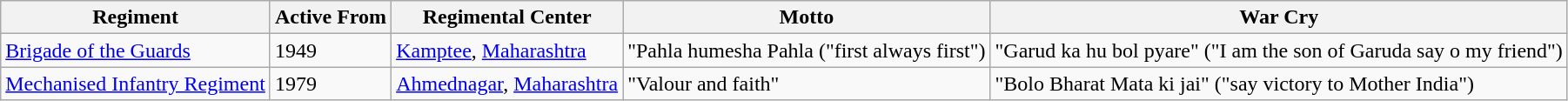<table class="wikitable sortable" border="1">
<tr>
<th>Regiment</th>
<th>Active From</th>
<th>Regimental Center</th>
<th>Motto</th>
<th>War Cry</th>
</tr>
<tr>
<td><a href='#'>Brigade of the Guards</a></td>
<td>1949</td>
<td><a href='#'>Kamptee</a>, <a href='#'>Maharashtra</a></td>
<td>"Pahla humesha Pahla ("first always first")</td>
<td>"Garud ka hu bol pyare" ("I am the son of Garuda say o my friend")</td>
</tr>
<tr>
<td><a href='#'>Mechanised Infantry Regiment</a></td>
<td>1979</td>
<td><a href='#'>Ahmednagar</a>, <a href='#'>Maharashtra</a></td>
<td>"Valour and faith"</td>
<td>"Bolo Bharat Mata ki jai" ("say victory to Mother India")</td>
</tr>
</table>
